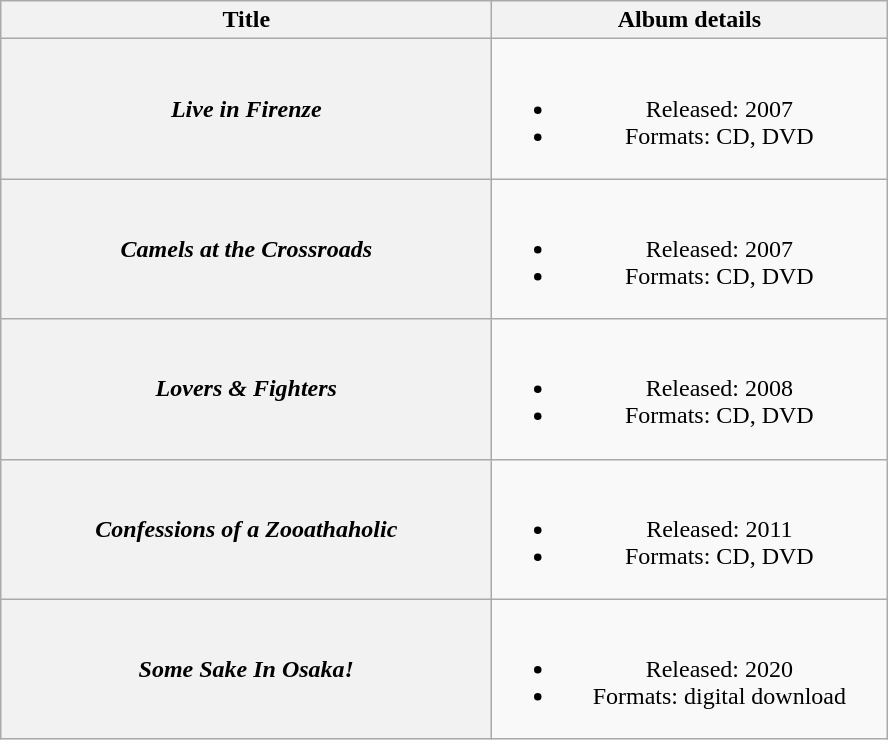<table class="wikitable plainrowheaders" style="text-align:center;" border="1">
<tr>
<th scope="col" style="width:20em;">Title</th>
<th scope="col" style="width:16em;">Album details</th>
</tr>
<tr>
<th scope="row"><em>Live in Firenze</em></th>
<td><br><ul><li>Released: 2007</li><li>Formats: CD, DVD</li></ul></td>
</tr>
<tr>
<th scope="row"><em>Camels at the Crossroads</em></th>
<td><br><ul><li>Released: 2007</li><li>Formats: CD, DVD</li></ul></td>
</tr>
<tr>
<th scope="row"><em>Lovers & Fighters</em></th>
<td><br><ul><li>Released: 2008</li><li>Formats: CD, DVD</li></ul></td>
</tr>
<tr>
<th scope="row"><em>Confessions of a Zooathaholic</em></th>
<td><br><ul><li>Released: 2011</li><li>Formats: CD, DVD</li></ul></td>
</tr>
<tr>
<th scope="row"><em>Some Sake In Osaka!</em></th>
<td><br><ul><li>Released: 2020</li><li>Formats: digital download</li></ul></td>
</tr>
</table>
